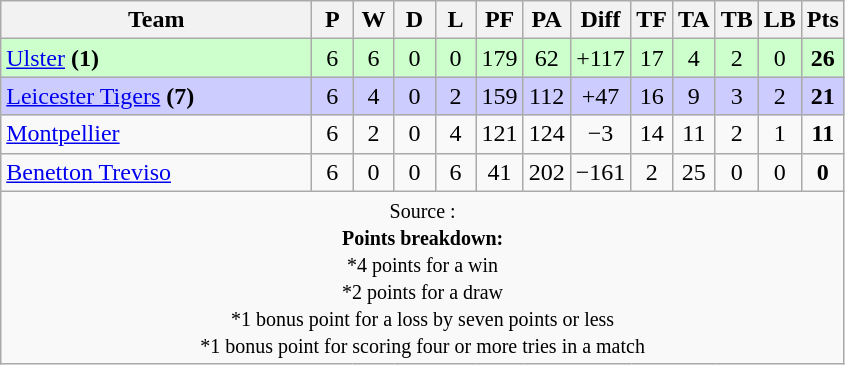<table class="wikitable" style="text-align: center;">
<tr>
<th style="width:200px;">Team</th>
<th width="20">P</th>
<th width="20">W</th>
<th width="20">D</th>
<th width="20">L</th>
<th width="20">PF</th>
<th width="20">PA</th>
<th width="20">Diff</th>
<th width="20">TF</th>
<th width="20">TA</th>
<th width="20">TB</th>
<th width="20">LB</th>
<th width="20">Pts</th>
</tr>
<tr bgcolor="#ccffcc">
<td align=left> <a href='#'>Ulster</a> <strong>(1)</strong></td>
<td>6</td>
<td>6</td>
<td>0</td>
<td>0</td>
<td>179</td>
<td>62</td>
<td>+117</td>
<td>17</td>
<td>4</td>
<td>2</td>
<td>0</td>
<td><strong>26</strong></td>
</tr>
<tr bgcolor="#ccccff">
<td align=left> <a href='#'>Leicester Tigers</a> <strong>(7)</strong></td>
<td>6</td>
<td>4</td>
<td>0</td>
<td>2</td>
<td>159</td>
<td>112</td>
<td>+47</td>
<td>16</td>
<td>9</td>
<td>3</td>
<td>2</td>
<td><strong>21</strong></td>
</tr>
<tr>
<td align=left> <a href='#'>Montpellier</a></td>
<td>6</td>
<td>2</td>
<td>0</td>
<td>4</td>
<td>121</td>
<td>124</td>
<td>−3</td>
<td>14</td>
<td>11</td>
<td>2</td>
<td>1</td>
<td><strong>11</strong></td>
</tr>
<tr>
<td align=left> <a href='#'>Benetton Treviso</a></td>
<td>6</td>
<td>0</td>
<td>0</td>
<td>6</td>
<td>41</td>
<td>202</td>
<td>−161</td>
<td>2</td>
<td>25</td>
<td>0</td>
<td>0</td>
<td><strong>0</strong></td>
</tr>
<tr |align=left|>
<td colspan="14" style="border:0px"><small>Source : <br><strong>Points breakdown:</strong><br>*4 points for a win<br>*2 points for a draw<br>*1 bonus point for a loss by seven points or less<br>*1 bonus point for scoring four or more tries in a match</small></td>
</tr>
</table>
